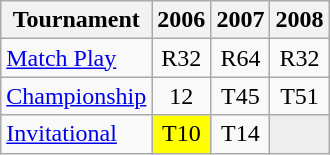<table class="wikitable" style="text-align:center;">
<tr>
<th>Tournament</th>
<th>2006</th>
<th>2007</th>
<th>2008</th>
</tr>
<tr>
<td align="left"><a href='#'>Match Play</a></td>
<td>R32</td>
<td>R64</td>
<td>R32</td>
</tr>
<tr>
<td align="left"><a href='#'>Championship</a></td>
<td>12</td>
<td>T45</td>
<td>T51</td>
</tr>
<tr>
<td align="left"><a href='#'>Invitational</a></td>
<td style="background:yellow;">T10</td>
<td>T14</td>
<td style="background:#eeeeee;"></td>
</tr>
</table>
